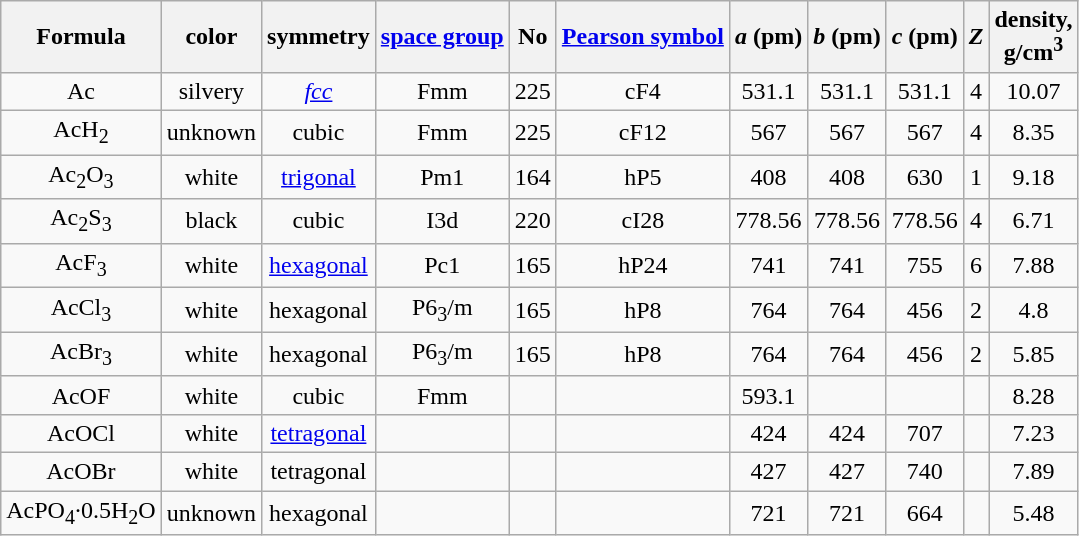<table Class = "wikitable" style = "text-align: center">
<tr>
<th>Formula</th>
<th>color</th>
<th>symmetry</th>
<th><a href='#'>space group</a></th>
<th>No</th>
<th><a href='#'>Pearson symbol</a></th>
<th><em>a</em> (pm)</th>
<th><em>b</em> (pm)</th>
<th><em>c</em> (pm)</th>
<th><em>Z</em></th>
<th>density, <br>g/cm<sup>3</sup></th>
</tr>
<tr>
<td>Ac</td>
<td>silvery</td>
<td><em><a href='#'>fcc</a></em></td>
<td>Fmm</td>
<td>225</td>
<td>cF4</td>
<td>531.1</td>
<td>531.1</td>
<td>531.1</td>
<td>4</td>
<td>10.07</td>
</tr>
<tr>
<td>AcH<sub>2</sub></td>
<td>unknown</td>
<td>cubic</td>
<td>Fmm</td>
<td>225</td>
<td>cF12</td>
<td>567</td>
<td>567</td>
<td>567</td>
<td>4</td>
<td>8.35</td>
</tr>
<tr>
<td>Ac<sub>2</sub>O<sub>3</sub></td>
<td>white</td>
<td><a href='#'>trigonal</a></td>
<td>Pm1</td>
<td>164</td>
<td>hP5</td>
<td>408</td>
<td>408</td>
<td>630</td>
<td>1</td>
<td>9.18</td>
</tr>
<tr>
<td>Ac<sub>2</sub>S<sub>3</sub></td>
<td>black</td>
<td>cubic</td>
<td>I3d</td>
<td>220</td>
<td>cI28</td>
<td>778.56</td>
<td>778.56</td>
<td>778.56</td>
<td>4</td>
<td>6.71</td>
</tr>
<tr>
<td>AcF<sub>3</sub></td>
<td>white</td>
<td><a href='#'>hexagonal</a></td>
<td>Pc1</td>
<td>165</td>
<td>hP24</td>
<td>741</td>
<td>741</td>
<td>755</td>
<td>6</td>
<td>7.88</td>
</tr>
<tr>
<td>AcCl<sub>3</sub></td>
<td>white</td>
<td>hexagonal</td>
<td>P6<sub>3</sub>/m</td>
<td>165</td>
<td>hP8</td>
<td>764</td>
<td>764</td>
<td>456</td>
<td>2</td>
<td>4.8</td>
</tr>
<tr>
<td>AcBr<sub>3</sub></td>
<td>white</td>
<td>hexagonal</td>
<td>P6<sub>3</sub>/m</td>
<td>165</td>
<td>hP8</td>
<td>764</td>
<td>764</td>
<td>456</td>
<td>2</td>
<td>5.85</td>
</tr>
<tr>
<td>AcOF</td>
<td>white</td>
<td>cubic</td>
<td>Fmm</td>
<td></td>
<td></td>
<td>593.1</td>
<td></td>
<td></td>
<td></td>
<td>8.28</td>
</tr>
<tr>
<td>AcOCl</td>
<td>white</td>
<td><a href='#'>tetragonal</a></td>
<td></td>
<td></td>
<td></td>
<td>424</td>
<td>424</td>
<td>707</td>
<td></td>
<td>7.23</td>
</tr>
<tr>
<td>AcOBr</td>
<td>white</td>
<td>tetragonal</td>
<td></td>
<td></td>
<td></td>
<td>427</td>
<td>427</td>
<td>740</td>
<td></td>
<td>7.89</td>
</tr>
<tr>
<td>AcPO<sub>4</sub>·0.5H<sub>2</sub>O</td>
<td>unknown</td>
<td>hexagonal</td>
<td></td>
<td></td>
<td></td>
<td>721</td>
<td>721</td>
<td>664</td>
<td></td>
<td>5.48</td>
</tr>
</table>
